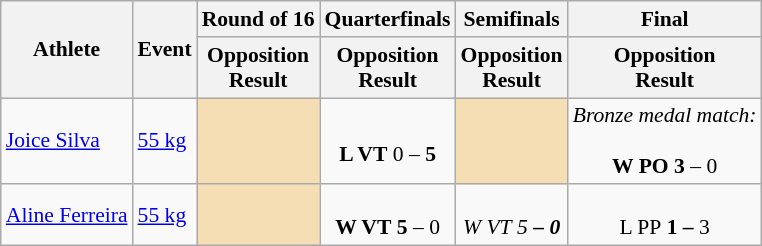<table class="wikitable" style="font-size:90%">
<tr>
<th rowspan=2>Athlete</th>
<th rowspan=2>Event</th>
<th>Round of 16</th>
<th>Quarterfinals</th>
<th>Semifinals</th>
<th>Final</th>
</tr>
<tr>
<th>Opposition<br>Result</th>
<th>Opposition<br>Result</th>
<th>Opposition<br>Result</th>
<th>Opposition<br>Result</th>
</tr>
<tr>
<td><a href='#'>Joice Silva</a></td>
<td><a href='#'>55 kg</a></td>
<td align=center bgcolor=wheat></td>
<td align=center><br><strong>L VT</strong> 0 – <strong>5</strong></td>
<td align=center bgcolor=wheat></td>
<td align=center><em>Bronze medal match:</em><br><br><strong>W PO</strong> <strong>3</strong> – 0<br></td>
</tr>
<tr>
<td><a href='#'>Aline Ferreira</a></td>
<td><a href='#'>55 kg</a></td>
<td align=center bgcolor=wheat></td>
<td align=center><br><strong>W VT</strong> <strong>5</strong> – 0</td>
<td align=center><br><em>W VT<strong> </strong>5<strong> – 0</td>
<td align=center><br></strong>L PP<strong> 1 – </strong>3<strong><br></td>
</tr>
</table>
